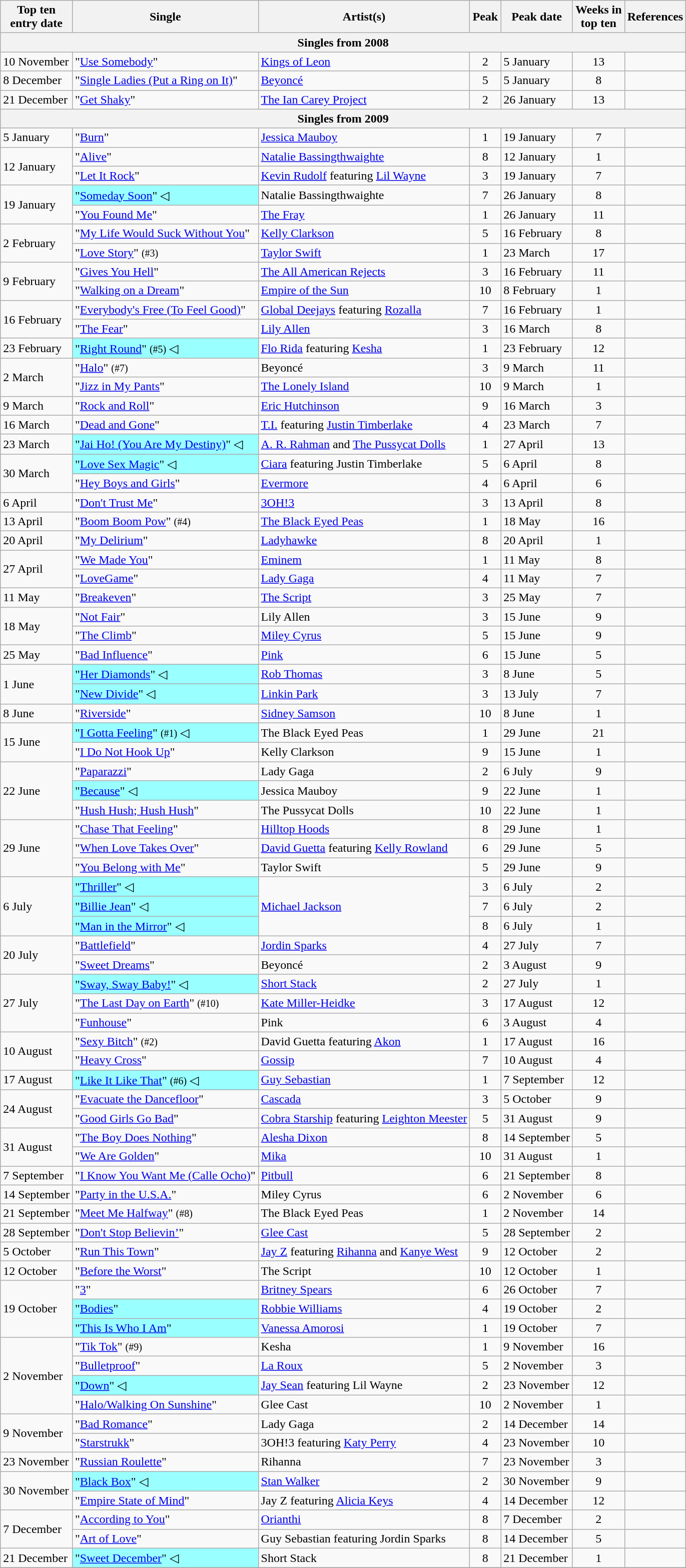<table class="wikitable sortable">
<tr>
<th>Top ten<br>entry date</th>
<th>Single</th>
<th>Artist(s)</th>
<th data-sort-type="number">Peak</th>
<th>Peak date</th>
<th data-sort-type="number">Weeks in<br>top ten</th>
<th>References</th>
</tr>
<tr>
<th colspan=7>Singles from 2008</th>
</tr>
<tr>
<td>10 November</td>
<td>"<a href='#'>Use Somebody</a>"</td>
<td><a href='#'>Kings of Leon</a></td>
<td style="text-align:center;">2</td>
<td>5 January</td>
<td style="text-align:center;">13</td>
<td style="text-align:center;"></td>
</tr>
<tr>
<td>8 December</td>
<td>"<a href='#'>Single Ladies (Put a Ring on It)</a>"</td>
<td><a href='#'>Beyoncé</a></td>
<td style="text-align:center;">5</td>
<td>5 January</td>
<td style="text-align:center;">8</td>
<td style="text-align:center;"></td>
</tr>
<tr>
<td>21 December</td>
<td>"<a href='#'>Get Shaky</a>"</td>
<td><a href='#'>The Ian Carey Project</a></td>
<td style="text-align:center;">2</td>
<td>26 January</td>
<td style="text-align:center;">13</td>
<td style="text-align:center;"></td>
</tr>
<tr>
<th colspan=7>Singles from 2009</th>
</tr>
<tr>
<td>5 January</td>
<td>"<a href='#'>Burn</a>"</td>
<td><a href='#'>Jessica Mauboy</a></td>
<td style="text-align:center;">1</td>
<td>19 January</td>
<td style="text-align:center;">7</td>
<td style="text-align:center;"></td>
</tr>
<tr>
<td rowspan=2>12 January</td>
<td>"<a href='#'>Alive</a>"</td>
<td><a href='#'>Natalie Bassingthwaighte</a></td>
<td style="text-align:center;">8</td>
<td>12 January</td>
<td style="text-align:center;">1</td>
<td style="text-align:center;"></td>
</tr>
<tr>
<td>"<a href='#'>Let It Rock</a>"</td>
<td><a href='#'>Kevin Rudolf</a> featuring <a href='#'>Lil Wayne</a></td>
<td style="text-align:center;">3</td>
<td>19 January</td>
<td style="text-align:center;">7</td>
<td style="text-align:center;"></td>
</tr>
<tr>
<td rowspan=2>19 January</td>
<td style="background:#9ff;">"<a href='#'>Someday Soon</a>" ◁</td>
<td>Natalie Bassingthwaighte</td>
<td style="text-align:center;">7</td>
<td>26 January</td>
<td style="text-align:center;">8</td>
<td style="text-align:center;"></td>
</tr>
<tr>
<td>"<a href='#'>You Found Me</a>"</td>
<td><a href='#'>The Fray</a></td>
<td style="text-align:center;">1</td>
<td>26 January</td>
<td style="text-align:center;">11</td>
<td style="text-align:center;"></td>
</tr>
<tr>
<td rowspan=2>2 February</td>
<td>"<a href='#'>My Life Would Suck Without You</a>"</td>
<td><a href='#'>Kelly Clarkson</a></td>
<td style="text-align:center;">5</td>
<td>16 February</td>
<td style="text-align:center;">8</td>
<td style="text-align:center;"></td>
</tr>
<tr>
<td>"<a href='#'>Love Story</a>" <small>(#3)</small></td>
<td><a href='#'>Taylor Swift</a></td>
<td style="text-align:center;">1</td>
<td>23 March</td>
<td style="text-align:center;">17</td>
<td style="text-align:center;"></td>
</tr>
<tr>
<td rowspan=2>9 February</td>
<td>"<a href='#'>Gives You Hell</a>"</td>
<td><a href='#'>The All American Rejects</a></td>
<td style="text-align:center;">3</td>
<td>16 February</td>
<td style="text-align:center;">11</td>
<td style="text-align:center;"></td>
</tr>
<tr>
<td>"<a href='#'>Walking on a Dream</a>"</td>
<td><a href='#'>Empire of the Sun</a></td>
<td style="text-align:center;">10</td>
<td>8 February</td>
<td style="text-align:center;">1</td>
<td style="text-align:center;"></td>
</tr>
<tr>
<td rowspan=2>16 February</td>
<td>"<a href='#'>Everybody's Free (To Feel Good)</a>"</td>
<td><a href='#'>Global Deejays</a> featuring <a href='#'>Rozalla</a></td>
<td style="text-align:center;">7</td>
<td>16 February</td>
<td style="text-align:center;">1</td>
<td style="text-align:center;"></td>
</tr>
<tr>
<td>"<a href='#'>The Fear</a>"</td>
<td><a href='#'>Lily Allen</a></td>
<td style="text-align:center;">3</td>
<td>16 March</td>
<td style="text-align:center;">8</td>
<td style="text-align:center;"></td>
</tr>
<tr>
<td>23 February</td>
<td style="background:#9ff;">"<a href='#'>Right Round</a>" <small>(#5)</small> ◁</td>
<td><a href='#'>Flo Rida</a> featuring <a href='#'>Kesha</a></td>
<td style="text-align:center;">1</td>
<td>23 February</td>
<td style="text-align:center;">12</td>
<td style="text-align:center;"></td>
</tr>
<tr>
<td rowspan=2>2 March</td>
<td>"<a href='#'>Halo</a>" <small>(#7)</small></td>
<td>Beyoncé</td>
<td style="text-align:center;">3</td>
<td>9 March</td>
<td style="text-align:center;">11</td>
<td style="text-align:center;"></td>
</tr>
<tr>
<td>"<a href='#'>Jizz in My Pants</a>"</td>
<td><a href='#'>The Lonely Island</a></td>
<td style="text-align:center;">10</td>
<td>9 March</td>
<td style="text-align:center;">1</td>
<td style="text-align:center;"></td>
</tr>
<tr>
<td>9 March</td>
<td>"<a href='#'>Rock and Roll</a>"</td>
<td><a href='#'>Eric Hutchinson</a></td>
<td style="text-align:center;">9</td>
<td>16 March</td>
<td style="text-align:center;">3</td>
<td style="text-align:center;"></td>
</tr>
<tr>
<td>16 March</td>
<td>"<a href='#'>Dead and Gone</a>"</td>
<td><a href='#'>T.I.</a> featuring <a href='#'>Justin Timberlake</a></td>
<td style="text-align:center;">4</td>
<td>23 March</td>
<td style="text-align:center;">7</td>
<td style="text-align:center;"></td>
</tr>
<tr>
<td>23 March</td>
<td style="background:#9ff;">"<a href='#'>Jai Ho! (You Are My Destiny)</a>" ◁</td>
<td><a href='#'>A. R. Rahman</a> and <a href='#'>The Pussycat Dolls</a></td>
<td style="text-align:center;">1</td>
<td>27 April</td>
<td style="text-align:center;">13</td>
<td style="text-align:center;"></td>
</tr>
<tr>
<td rowspan=2>30 March</td>
<td style="background:#9ff;">"<a href='#'>Love Sex Magic</a>" ◁</td>
<td><a href='#'>Ciara</a> featuring Justin Timberlake</td>
<td style="text-align:center;">5</td>
<td>6 April</td>
<td style="text-align:center;">8</td>
<td style="text-align:center;"></td>
</tr>
<tr>
<td>"<a href='#'>Hey Boys and Girls</a>"</td>
<td><a href='#'>Evermore</a></td>
<td style="text-align:center;">4</td>
<td>6 April</td>
<td style="text-align:center;">6</td>
<td style="text-align:center;"></td>
</tr>
<tr>
<td>6 April</td>
<td>"<a href='#'>Don't Trust Me</a>"</td>
<td><a href='#'>3OH!3</a></td>
<td style="text-align:center;">3</td>
<td>13 April</td>
<td style="text-align:center;">8</td>
<td style="text-align:center;"></td>
</tr>
<tr>
<td>13 April</td>
<td>"<a href='#'>Boom Boom Pow</a>" <small>(#4)</small></td>
<td><a href='#'>The Black Eyed Peas</a></td>
<td style="text-align:center;">1</td>
<td>18 May</td>
<td style="text-align:center;">16</td>
<td style="text-align:center;"></td>
</tr>
<tr>
<td>20 April</td>
<td>"<a href='#'>My Delirium</a>"</td>
<td><a href='#'>Ladyhawke</a></td>
<td style="text-align:center;">8</td>
<td>20 April</td>
<td style="text-align:center;">1</td>
<td style="text-align:center;"></td>
</tr>
<tr>
<td rowspan=2>27 April</td>
<td>"<a href='#'>We Made You</a>"</td>
<td><a href='#'>Eminem</a></td>
<td style="text-align:center;">1</td>
<td>11 May</td>
<td style="text-align:center;">8</td>
<td style="text-align:center;"></td>
</tr>
<tr>
<td>"<a href='#'>LoveGame</a>"</td>
<td><a href='#'>Lady Gaga</a></td>
<td style="text-align:center;">4</td>
<td>11 May</td>
<td style="text-align:center;">7</td>
<td style="text-align:center;"></td>
</tr>
<tr>
<td>11 May</td>
<td>"<a href='#'>Breakeven</a>"</td>
<td><a href='#'>The Script</a></td>
<td style="text-align:center;">3</td>
<td>25 May</td>
<td style="text-align:center;">7</td>
<td style="text-align:center;"></td>
</tr>
<tr>
<td rowspan=2>18 May</td>
<td>"<a href='#'>Not Fair</a>"</td>
<td>Lily Allen</td>
<td style="text-align:center;">3</td>
<td>15 June</td>
<td style="text-align:center;">9</td>
<td style="text-align:center;"></td>
</tr>
<tr>
<td>"<a href='#'>The Climb</a>"</td>
<td><a href='#'>Miley Cyrus</a></td>
<td style="text-align:center;">5</td>
<td>15 June</td>
<td style="text-align:center;">9</td>
<td style="text-align:center;"></td>
</tr>
<tr>
<td>25 May</td>
<td>"<a href='#'>Bad Influence</a>"</td>
<td><a href='#'>Pink</a></td>
<td style="text-align:center;">6</td>
<td>15 June</td>
<td style="text-align:center;">5</td>
<td style="text-align:center;"></td>
</tr>
<tr>
<td rowspan=2>1 June</td>
<td style="background:#9ff;">"<a href='#'>Her Diamonds</a>" ◁</td>
<td><a href='#'>Rob Thomas</a></td>
<td style="text-align:center;">3</td>
<td>8 June</td>
<td style="text-align:center;">5</td>
<td style="text-align:center;"></td>
</tr>
<tr>
<td style="background:#9ff;">"<a href='#'>New Divide</a>" ◁</td>
<td><a href='#'>Linkin Park</a></td>
<td style="text-align:center;">3</td>
<td>13 July</td>
<td style="text-align:center;">7</td>
<td style="text-align:center;"></td>
</tr>
<tr>
<td>8 June</td>
<td>"<a href='#'>Riverside</a>"</td>
<td><a href='#'>Sidney Samson</a></td>
<td style="text-align:center;">10</td>
<td>8 June</td>
<td style="text-align:center;">1</td>
<td style="text-align:center;"></td>
</tr>
<tr>
<td rowspan=2>15 June</td>
<td style="background:#9ff;">"<a href='#'>I Gotta Feeling</a>" <small>(#1)</small> ◁</td>
<td>The Black Eyed Peas</td>
<td style="text-align:center;">1</td>
<td>29 June</td>
<td style="text-align:center;">21</td>
<td style="text-align:center;"></td>
</tr>
<tr>
<td>"<a href='#'>I Do Not Hook Up</a>"</td>
<td>Kelly Clarkson</td>
<td style="text-align:center;">9</td>
<td>15 June</td>
<td style="text-align:center;">1</td>
<td style="text-align:center;"></td>
</tr>
<tr>
<td rowspan=3>22 June</td>
<td>"<a href='#'>Paparazzi</a>"</td>
<td>Lady Gaga</td>
<td style="text-align:center;">2</td>
<td>6 July</td>
<td style="text-align:center;">9</td>
<td style="text-align:center;"></td>
</tr>
<tr>
<td style="background:#9ff;">"<a href='#'>Because</a>" ◁</td>
<td>Jessica Mauboy</td>
<td style="text-align:center;">9</td>
<td>22 June</td>
<td style="text-align:center;">1</td>
<td style="text-align:center;"></td>
</tr>
<tr>
<td>"<a href='#'>Hush Hush; Hush Hush</a>"</td>
<td>The Pussycat Dolls</td>
<td style="text-align:center;">10</td>
<td>22 June</td>
<td style="text-align:center;">1</td>
<td style="text-align:center;"></td>
</tr>
<tr>
<td rowspan=3>29 June</td>
<td>"<a href='#'>Chase That Feeling</a>"</td>
<td><a href='#'>Hilltop Hoods</a></td>
<td style="text-align:center;">8</td>
<td>29 June</td>
<td style="text-align:center;">1</td>
<td style="text-align:center;"></td>
</tr>
<tr>
<td>"<a href='#'>When Love Takes Over</a>"</td>
<td><a href='#'>David Guetta</a> featuring <a href='#'>Kelly Rowland</a></td>
<td style="text-align:center;">6</td>
<td>29 June</td>
<td style="text-align:center;">5</td>
<td style="text-align:center;"></td>
</tr>
<tr>
<td>"<a href='#'>You Belong with Me</a>"</td>
<td>Taylor Swift</td>
<td style="text-align:center;">5</td>
<td>29 June</td>
<td style="text-align:center;">9</td>
<td style="text-align:center;"></td>
</tr>
<tr>
<td rowspan=3>6 July</td>
<td style="background:#9ff;">"<a href='#'>Thriller</a>" ◁</td>
<td rowspan=3><a href='#'>Michael Jackson</a></td>
<td style="text-align:center;">3</td>
<td>6 July</td>
<td style="text-align:center;">2</td>
<td style="text-align:center;"></td>
</tr>
<tr>
<td style="background:#9ff;">"<a href='#'>Billie Jean</a>" ◁</td>
<td style="text-align:center;">7</td>
<td>6 July</td>
<td style="text-align:center;">2</td>
<td style="text-align:center;"></td>
</tr>
<tr>
<td style="background:#9ff;">"<a href='#'>Man in the Mirror</a>" ◁</td>
<td style="text-align:center;">8</td>
<td>6 July</td>
<td style="text-align:center;">1</td>
<td style="text-align:center;"></td>
</tr>
<tr>
<td rowspan=2>20 July</td>
<td>"<a href='#'>Battlefield</a>"</td>
<td><a href='#'>Jordin Sparks</a></td>
<td style="text-align:center;">4</td>
<td>27 July</td>
<td style="text-align:center;">7</td>
<td style="text-align:center;"></td>
</tr>
<tr>
<td>"<a href='#'>Sweet Dreams</a>"</td>
<td>Beyoncé</td>
<td style="text-align:center;">2</td>
<td>3 August</td>
<td style="text-align:center;">9</td>
<td style="text-align:center;"></td>
</tr>
<tr>
<td rowspan=3>27 July</td>
<td style="background:#9ff;">"<a href='#'>Sway, Sway Baby!</a>" ◁</td>
<td><a href='#'>Short Stack</a></td>
<td style="text-align:center;">2</td>
<td>27 July</td>
<td style="text-align:center;">1</td>
<td style="text-align:center;"></td>
</tr>
<tr>
<td>"<a href='#'>The Last Day on Earth</a>" <small>(#10)</small></td>
<td><a href='#'>Kate Miller-Heidke</a></td>
<td style="text-align:center;">3</td>
<td>17 August</td>
<td style="text-align:center;">12</td>
<td style="text-align:center;"></td>
</tr>
<tr>
<td>"<a href='#'>Funhouse</a>"</td>
<td>Pink</td>
<td style="text-align:center;">6</td>
<td>3 August</td>
<td style="text-align:center;">4</td>
<td style="text-align:center;"></td>
</tr>
<tr>
<td rowspan=2>10 August</td>
<td>"<a href='#'>Sexy Bitch</a>" <small>(#2)</small></td>
<td>David Guetta featuring <a href='#'>Akon</a></td>
<td style="text-align:center;">1</td>
<td>17 August</td>
<td style="text-align:center;">16</td>
<td style="text-align:center;"></td>
</tr>
<tr>
<td>"<a href='#'>Heavy Cross</a>"</td>
<td><a href='#'>Gossip</a></td>
<td style="text-align:center;">7</td>
<td>10 August</td>
<td style="text-align:center;">4</td>
<td style="text-align:center;"></td>
</tr>
<tr>
<td>17 August</td>
<td style="background:#9ff;">"<a href='#'>Like It Like That</a>" <small>(#6)</small> ◁</td>
<td><a href='#'>Guy Sebastian</a></td>
<td style="text-align:center;">1</td>
<td>7 September</td>
<td style="text-align:center;">12</td>
<td style="text-align:center;"></td>
</tr>
<tr>
<td rowspan=2>24 August</td>
<td>"<a href='#'>Evacuate the Dancefloor</a>"</td>
<td><a href='#'>Cascada</a></td>
<td style="text-align:center;">3</td>
<td>5 October</td>
<td style="text-align:center;">9</td>
<td style="text-align:center;"></td>
</tr>
<tr>
<td>"<a href='#'>Good Girls Go Bad</a>"</td>
<td><a href='#'>Cobra Starship</a> featuring <a href='#'>Leighton Meester</a></td>
<td style="text-align:center;">5</td>
<td>31 August</td>
<td style="text-align:center;">9</td>
<td style="text-align:center;"></td>
</tr>
<tr>
<td rowspan=2>31 August</td>
<td>"<a href='#'>The Boy Does Nothing</a>"</td>
<td><a href='#'>Alesha Dixon</a></td>
<td style="text-align:center;">8</td>
<td>14 September</td>
<td style="text-align:center;">5</td>
<td style="text-align:center;"></td>
</tr>
<tr>
<td>"<a href='#'>We Are Golden</a>"</td>
<td><a href='#'>Mika</a></td>
<td style="text-align:center;">10</td>
<td>31 August</td>
<td style="text-align:center;">1</td>
<td style="text-align:center;"></td>
</tr>
<tr>
<td>7 September</td>
<td>"<a href='#'>I Know You Want Me (Calle Ocho)</a>"</td>
<td><a href='#'>Pitbull</a></td>
<td style="text-align:center;">6</td>
<td>21 September</td>
<td style="text-align:center;">8</td>
<td style="text-align:center;"></td>
</tr>
<tr>
<td>14 September</td>
<td>"<a href='#'>Party in the U.S.A.</a>"</td>
<td>Miley Cyrus</td>
<td style="text-align:center;">6</td>
<td>2 November</td>
<td style="text-align:center;">6</td>
<td style="text-align:center;"></td>
</tr>
<tr>
<td>21 September</td>
<td>"<a href='#'>Meet Me Halfway</a>" <small>(#8)</small></td>
<td>The Black Eyed Peas</td>
<td style="text-align:center;">1</td>
<td>2 November</td>
<td style="text-align:center;">14</td>
<td style="text-align:center;"></td>
</tr>
<tr>
<td>28 September</td>
<td>"<a href='#'>Don't Stop Believin’</a>"</td>
<td><a href='#'>Glee Cast</a></td>
<td style="text-align:center;">5</td>
<td>28 September</td>
<td style="text-align:center;">2</td>
<td style="text-align:center;"></td>
</tr>
<tr>
<td>5 October</td>
<td>"<a href='#'>Run This Town</a>"</td>
<td><a href='#'>Jay Z</a> featuring <a href='#'>Rihanna</a> and <a href='#'>Kanye West</a></td>
<td style="text-align:center;">9</td>
<td>12 October</td>
<td style="text-align:center;">2</td>
<td style="text-align:center;"></td>
</tr>
<tr>
<td>12 October</td>
<td>"<a href='#'>Before the Worst</a>"</td>
<td>The Script</td>
<td style="text-align:center;">10</td>
<td>12 October</td>
<td style="text-align:center;">1</td>
<td style="text-align:center;"></td>
</tr>
<tr>
<td rowspan=3>19 October</td>
<td>"<a href='#'>3</a>"</td>
<td><a href='#'>Britney Spears</a></td>
<td style="text-align:center;">6</td>
<td>26 October</td>
<td style="text-align:center;">7</td>
<td style="text-align:center;"></td>
</tr>
<tr>
<td style="background:#9ff;">"<a href='#'>Bodies</a>"</td>
<td><a href='#'>Robbie Williams</a></td>
<td style="text-align:center;">4</td>
<td>19 October</td>
<td style="text-align:center;">2</td>
<td style="text-align:center;"></td>
</tr>
<tr>
<td style="background:#9ff;">"<a href='#'>This Is Who I Am</a>"</td>
<td><a href='#'>Vanessa Amorosi</a></td>
<td style="text-align:center;">1</td>
<td>19 October</td>
<td style="text-align:center;">7</td>
<td style="text-align:center;"></td>
</tr>
<tr>
<td rowspan=4>2 November</td>
<td>"<a href='#'>Tik Tok</a>" <small>(#9)</small></td>
<td>Kesha</td>
<td style="text-align:center;">1</td>
<td>9 November</td>
<td style="text-align:center;">16</td>
<td style="text-align:center;"></td>
</tr>
<tr>
<td>"<a href='#'>Bulletproof</a>"</td>
<td><a href='#'>La Roux</a></td>
<td style="text-align:center;">5</td>
<td>2 November</td>
<td style="text-align:center;">3</td>
<td style="text-align:center;"></td>
</tr>
<tr>
<td style="background:#9ff;">"<a href='#'>Down</a>" ◁</td>
<td><a href='#'>Jay Sean</a> featuring Lil Wayne</td>
<td style="text-align:center;">2</td>
<td>23 November</td>
<td style="text-align:center;">12</td>
<td style="text-align:center;"></td>
</tr>
<tr>
<td>"<a href='#'>Halo/Walking On Sunshine</a>"</td>
<td>Glee Cast</td>
<td style="text-align:center;">10</td>
<td>2 November</td>
<td style="text-align:center;">1</td>
<td style="text-align:center;"></td>
</tr>
<tr>
<td rowspan=2>9 November</td>
<td>"<a href='#'>Bad Romance</a>"</td>
<td>Lady Gaga</td>
<td style="text-align:center;">2</td>
<td>14 December</td>
<td style="text-align:center;">14</td>
<td style="text-align:center;"></td>
</tr>
<tr>
<td>"<a href='#'>Starstrukk</a>"</td>
<td>3OH!3 featuring <a href='#'>Katy Perry</a></td>
<td style="text-align:center;">4</td>
<td>23 November</td>
<td style="text-align:center;">10</td>
<td style="text-align:center;"></td>
</tr>
<tr>
<td>23 November</td>
<td>"<a href='#'>Russian Roulette</a>"</td>
<td>Rihanna</td>
<td style="text-align:center;">7</td>
<td>23 November</td>
<td style="text-align:center;">3</td>
<td style="text-align:center;"></td>
</tr>
<tr>
<td rowspan=2>30 November</td>
<td style="background:#9ff;">"<a href='#'>Black Box</a>" ◁</td>
<td><a href='#'>Stan Walker</a></td>
<td style="text-align:center;">2</td>
<td>30 November</td>
<td style="text-align:center;">9</td>
<td style="text-align:center;"></td>
</tr>
<tr>
<td>"<a href='#'>Empire State of Mind</a>"</td>
<td>Jay Z featuring <a href='#'>Alicia Keys</a></td>
<td style="text-align:center;">4</td>
<td>14 December</td>
<td style="text-align:center;">12</td>
<td style="text-align:center;"></td>
</tr>
<tr>
<td rowspan=2>7 December</td>
<td>"<a href='#'>According to You</a>"</td>
<td><a href='#'>Orianthi</a></td>
<td style="text-align:center;">8</td>
<td>7 December</td>
<td style="text-align:center;">2</td>
<td style="text-align:center;"></td>
</tr>
<tr>
<td>"<a href='#'>Art of Love</a>"</td>
<td>Guy Sebastian featuring Jordin Sparks</td>
<td style="text-align:center;">8</td>
<td>14 December</td>
<td style="text-align:center;">5</td>
<td style="text-align:center;"></td>
</tr>
<tr>
<td>21 December</td>
<td style="background:#9ff;">"<a href='#'>Sweet December</a>" ◁</td>
<td>Short Stack</td>
<td style="text-align:center;">8</td>
<td>21 December</td>
<td style="text-align:center;">1</td>
<td style="text-align:center;"></td>
</tr>
<tr>
</tr>
</table>
